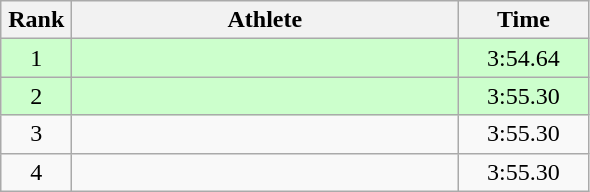<table class=wikitable style="text-align:center">
<tr>
<th width=40>Rank</th>
<th width=250>Athlete</th>
<th width=80>Time</th>
</tr>
<tr bgcolor="ccffcc">
<td>1</td>
<td align=left></td>
<td>3:54.64</td>
</tr>
<tr bgcolor="ccffcc">
<td>2</td>
<td align=left></td>
<td>3:55.30</td>
</tr>
<tr>
<td>3</td>
<td align=left></td>
<td>3:55.30</td>
</tr>
<tr>
<td>4</td>
<td align=left></td>
<td>3:55.30</td>
</tr>
</table>
